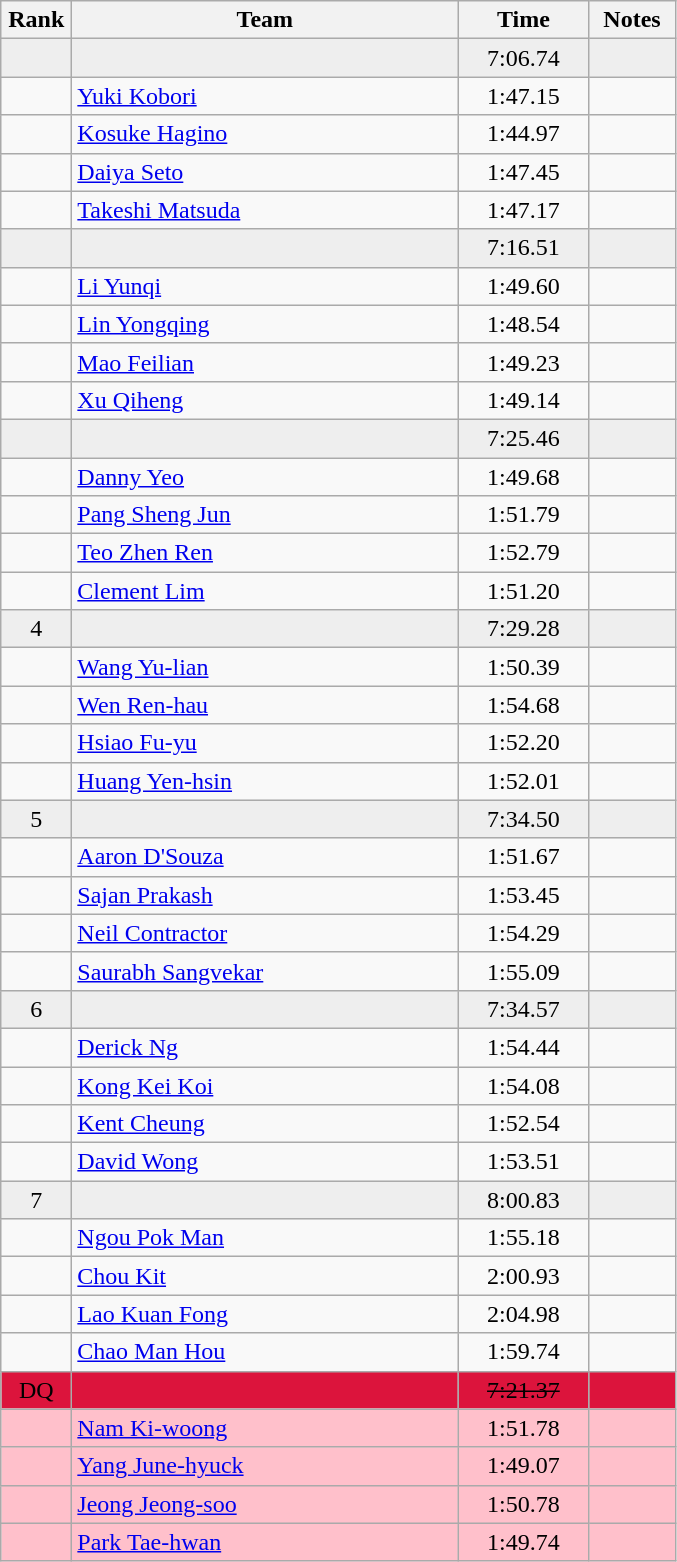<table class="wikitable" style="text-align:center">
<tr>
<th width=40>Rank</th>
<th width=250>Team</th>
<th width=80>Time</th>
<th width=50>Notes</th>
</tr>
<tr bgcolor=eeeeee>
<td></td>
<td align=left></td>
<td>7:06.74</td>
<td></td>
</tr>
<tr>
<td></td>
<td align=left><a href='#'>Yuki Kobori</a></td>
<td>1:47.15</td>
<td></td>
</tr>
<tr>
<td></td>
<td align=left><a href='#'>Kosuke Hagino</a></td>
<td>1:44.97</td>
<td></td>
</tr>
<tr>
<td></td>
<td align=left><a href='#'>Daiya Seto</a></td>
<td>1:47.45</td>
<td></td>
</tr>
<tr>
<td></td>
<td align=left><a href='#'>Takeshi Matsuda</a></td>
<td>1:47.17</td>
<td></td>
</tr>
<tr bgcolor=eeeeee>
<td></td>
<td align=left></td>
<td>7:16.51</td>
<td></td>
</tr>
<tr>
<td></td>
<td align=left><a href='#'>Li Yunqi</a></td>
<td>1:49.60</td>
<td></td>
</tr>
<tr>
<td></td>
<td align=left><a href='#'>Lin Yongqing</a></td>
<td>1:48.54</td>
<td></td>
</tr>
<tr>
<td></td>
<td align=left><a href='#'>Mao Feilian</a></td>
<td>1:49.23</td>
<td></td>
</tr>
<tr>
<td></td>
<td align=left><a href='#'>Xu Qiheng</a></td>
<td>1:49.14</td>
<td></td>
</tr>
<tr bgcolor=eeeeee>
<td></td>
<td align=left></td>
<td>7:25.46</td>
<td></td>
</tr>
<tr>
<td></td>
<td align=left><a href='#'>Danny Yeo</a></td>
<td>1:49.68</td>
<td></td>
</tr>
<tr>
<td></td>
<td align=left><a href='#'>Pang Sheng Jun</a></td>
<td>1:51.79</td>
<td></td>
</tr>
<tr>
<td></td>
<td align=left><a href='#'>Teo Zhen Ren</a></td>
<td>1:52.79</td>
<td></td>
</tr>
<tr>
<td></td>
<td align=left><a href='#'>Clement Lim</a></td>
<td>1:51.20</td>
<td></td>
</tr>
<tr bgcolor=eeeeee>
<td>4</td>
<td align=left></td>
<td>7:29.28</td>
<td></td>
</tr>
<tr>
<td></td>
<td align=left><a href='#'>Wang Yu-lian</a></td>
<td>1:50.39</td>
<td></td>
</tr>
<tr>
<td></td>
<td align=left><a href='#'>Wen Ren-hau</a></td>
<td>1:54.68</td>
<td></td>
</tr>
<tr>
<td></td>
<td align=left><a href='#'>Hsiao Fu-yu</a></td>
<td>1:52.20</td>
<td></td>
</tr>
<tr>
<td></td>
<td align=left><a href='#'>Huang Yen-hsin</a></td>
<td>1:52.01</td>
<td></td>
</tr>
<tr bgcolor=eeeeee>
<td>5</td>
<td align=left></td>
<td>7:34.50</td>
<td></td>
</tr>
<tr>
<td></td>
<td align=left><a href='#'>Aaron D'Souza</a></td>
<td>1:51.67</td>
<td></td>
</tr>
<tr>
<td></td>
<td align=left><a href='#'>Sajan Prakash</a></td>
<td>1:53.45</td>
<td></td>
</tr>
<tr>
<td></td>
<td align=left><a href='#'>Neil Contractor</a></td>
<td>1:54.29</td>
<td></td>
</tr>
<tr>
<td></td>
<td align=left><a href='#'>Saurabh Sangvekar</a></td>
<td>1:55.09</td>
<td></td>
</tr>
<tr bgcolor=eeeeee>
<td>6</td>
<td align=left></td>
<td>7:34.57</td>
<td></td>
</tr>
<tr>
<td></td>
<td align=left><a href='#'>Derick Ng</a></td>
<td>1:54.44</td>
<td></td>
</tr>
<tr>
<td></td>
<td align=left><a href='#'>Kong Kei Koi</a></td>
<td>1:54.08</td>
<td></td>
</tr>
<tr>
<td></td>
<td align=left><a href='#'>Kent Cheung</a></td>
<td>1:52.54</td>
<td></td>
</tr>
<tr>
<td></td>
<td align=left><a href='#'>David Wong</a></td>
<td>1:53.51</td>
<td></td>
</tr>
<tr bgcolor=eeeeee>
<td>7</td>
<td align=left></td>
<td>8:00.83</td>
<td></td>
</tr>
<tr>
<td></td>
<td align=left><a href='#'>Ngou Pok Man</a></td>
<td>1:55.18</td>
<td></td>
</tr>
<tr>
<td></td>
<td align=left><a href='#'>Chou Kit</a></td>
<td>2:00.93</td>
<td></td>
</tr>
<tr>
<td></td>
<td align=left><a href='#'>Lao Kuan Fong</a></td>
<td>2:04.98</td>
<td></td>
</tr>
<tr>
<td></td>
<td align=left><a href='#'>Chao Man Hou</a></td>
<td>1:59.74</td>
<td></td>
</tr>
<tr bgcolor=Crimson>
<td>DQ</td>
<td align=left></td>
<td><s>7:21.37</s></td>
<td></td>
</tr>
<tr bgcolor=pink>
<td></td>
<td align=left><a href='#'>Nam Ki-woong</a></td>
<td>1:51.78</td>
<td></td>
</tr>
<tr bgcolor=pink>
<td></td>
<td align=left><a href='#'>Yang June-hyuck</a></td>
<td>1:49.07</td>
<td></td>
</tr>
<tr bgcolor=pink>
<td></td>
<td align=left><a href='#'>Jeong Jeong-soo</a></td>
<td>1:50.78</td>
<td></td>
</tr>
<tr bgcolor=pink>
<td></td>
<td align=left><a href='#'>Park Tae-hwan</a></td>
<td>1:49.74</td>
<td></td>
</tr>
</table>
